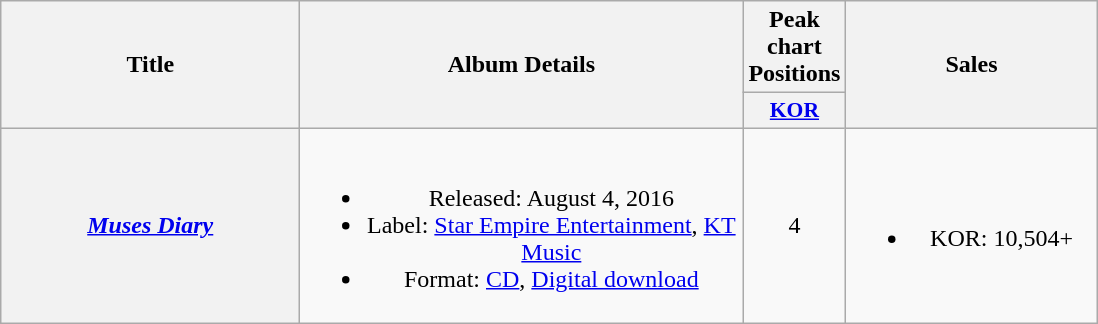<table class="wikitable plainrowheaders" style="text-align:center;">
<tr>
<th rowspan="2" scope="col" style="width:12em;">Title</th>
<th rowspan="2" scope="col" style="width:18em;">Album Details</th>
<th scope="col">Peak chart<br>Positions</th>
<th rowspan="2" scope="col" style="width:10em;">Sales</th>
</tr>
<tr>
<th scope="col" style="width:3.5em;font-size:90%;"><a href='#'>KOR</a></th>
</tr>
<tr>
<th scope="row"><em><a href='#'>Muses Diary</a></em></th>
<td><br><ul><li>Released: August 4, 2016</li><li>Label: <a href='#'>Star Empire Entertainment</a>, <a href='#'>KT Music</a></li><li>Format: <a href='#'>CD</a>, <a href='#'>Digital download</a></li></ul></td>
<td>4</td>
<td><br><ul><li>KOR: 10,504+</li></ul></td>
</tr>
</table>
